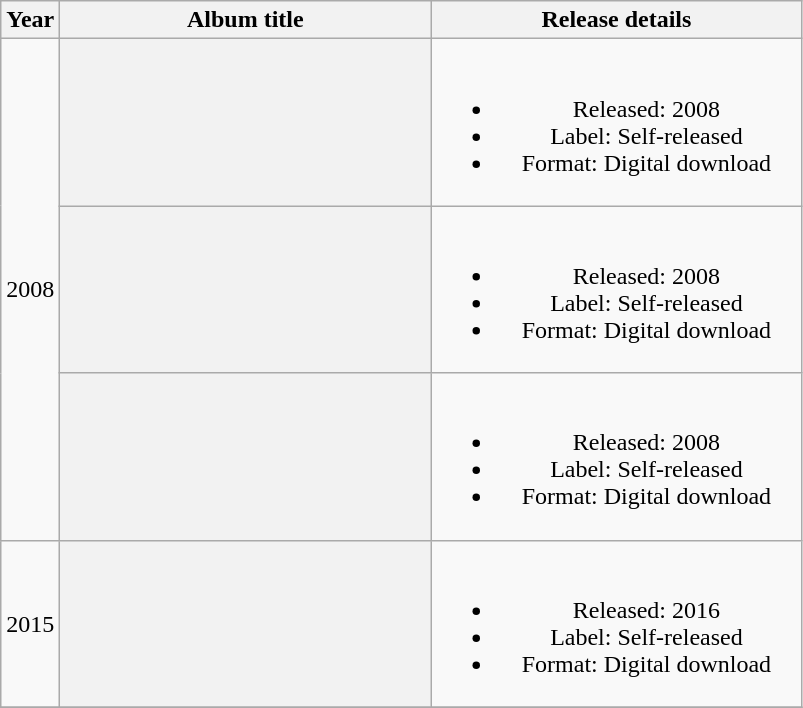<table class="wikitable plainrowheaders" style="text-align:center;">
<tr>
<th>Year</th>
<th scope="col" rowspan="1" style="width:15em;">Album title</th>
<th scope="col" rowspan="1" style="width:15em;">Release details</th>
</tr>
<tr>
<td rowspan="3">2008</td>
<th></th>
<td><br><ul><li>Released: 2008</li><li>Label: Self-released</li><li>Format: Digital download</li></ul></td>
</tr>
<tr>
<th></th>
<td><br><ul><li>Released: 2008</li><li>Label: Self-released</li><li>Format: Digital download</li></ul></td>
</tr>
<tr>
<th></th>
<td><br><ul><li>Released: 2008</li><li>Label: Self-released</li><li>Format: Digital download</li></ul></td>
</tr>
<tr>
<td rowspan="1">2015</td>
<th></th>
<td><br><ul><li>Released: 2016</li><li>Label: Self-released</li><li>Format: Digital download</li></ul></td>
</tr>
<tr>
</tr>
</table>
